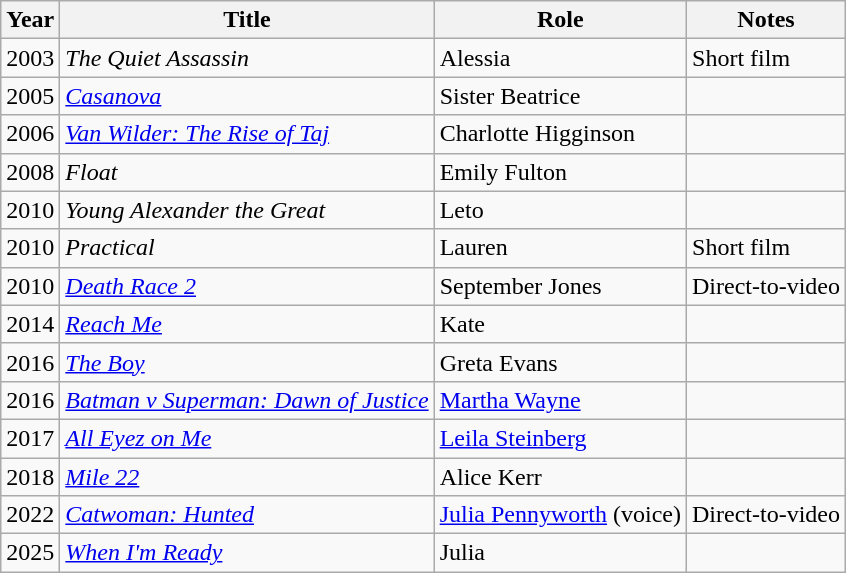<table class="wikitable">
<tr>
<th>Year</th>
<th>Title</th>
<th>Role</th>
<th class="unsortable">Notes</th>
</tr>
<tr>
<td>2003</td>
<td><em>The Quiet Assassin</em></td>
<td>Alessia</td>
<td>Short film</td>
</tr>
<tr>
<td>2005</td>
<td><em><a href='#'>Casanova</a></em></td>
<td>Sister Beatrice</td>
<td></td>
</tr>
<tr>
<td>2006</td>
<td><em><a href='#'>Van Wilder: The Rise of Taj</a></em></td>
<td>Charlotte Higginson</td>
<td></td>
</tr>
<tr>
<td>2008</td>
<td><em>Float</em></td>
<td>Emily Fulton</td>
<td></td>
</tr>
<tr>
<td>2010</td>
<td><em>Young Alexander the Great</em></td>
<td>Leto</td>
<td></td>
</tr>
<tr>
<td>2010</td>
<td><em>Practical</em></td>
<td>Lauren</td>
<td>Short film</td>
</tr>
<tr>
<td>2010</td>
<td><em><a href='#'>Death Race 2</a></em></td>
<td>September Jones</td>
<td>Direct-to-video</td>
</tr>
<tr>
<td>2014</td>
<td><em><a href='#'>Reach Me</a></em></td>
<td>Kate</td>
<td></td>
</tr>
<tr>
<td>2016</td>
<td><em><a href='#'>The Boy</a></em></td>
<td>Greta Evans</td>
<td></td>
</tr>
<tr>
<td>2016</td>
<td><em><a href='#'>Batman v Superman: Dawn of Justice</a></em></td>
<td><a href='#'>Martha Wayne</a></td>
<td></td>
</tr>
<tr>
<td>2017</td>
<td><em><a href='#'>All Eyez on Me</a></em></td>
<td><a href='#'>Leila Steinberg</a></td>
<td></td>
</tr>
<tr>
<td>2018</td>
<td><em><a href='#'>Mile 22</a></em></td>
<td>Alice Kerr</td>
<td></td>
</tr>
<tr>
<td>2022</td>
<td><em><a href='#'>Catwoman: Hunted</a></em></td>
<td><a href='#'>Julia Pennyworth</a> (voice)</td>
<td>Direct-to-video</td>
</tr>
<tr>
<td>2025</td>
<td><em><a href='#'>When I'm Ready</a></em></td>
<td>Julia</td>
<td></td>
</tr>
</table>
